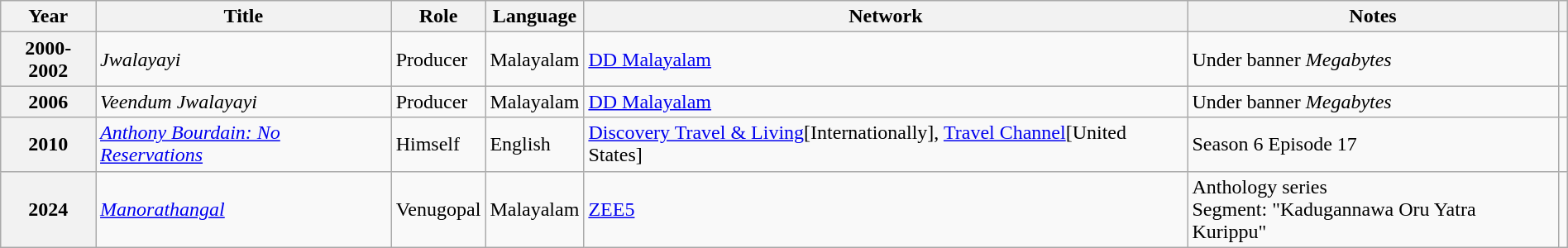<table class="wikitable plainrowheaders" style="margin-right: 0;">
<tr>
<th scope="col">Year</th>
<th scope="col">Title</th>
<th scope="col">Role</th>
<th scope="col">Language</th>
<th scope="col">Network</th>
<th scope="col" class="unsortable">Notes</th>
<th scope="col" class="unsortable"></th>
</tr>
<tr>
<th scope="row">2000-2002</th>
<td><em>Jwalayayi</em></td>
<td>Producer</td>
<td>Malayalam</td>
<td><a href='#'>DD Malayalam</a></td>
<td>Under banner <em>Megabytes</em></td>
<td></td>
</tr>
<tr>
<th scope="row">2006</th>
<td><em>Veendum Jwalayayi</em></td>
<td>Producer</td>
<td>Malayalam</td>
<td><a href='#'>DD Malayalam</a></td>
<td>Under banner <em>Megabytes</em></td>
<td></td>
</tr>
<tr>
<th scope="row">2010</th>
<td><em><a href='#'>Anthony Bourdain: No Reservations</a></em></td>
<td>Himself</td>
<td>English</td>
<td><a href='#'>Discovery Travel & Living</a>[Internationally], <a href='#'>Travel Channel</a>[United States]</td>
<td>Season 6 Episode 17</td>
<td></td>
</tr>
<tr>
<th scope="row">2024</th>
<td><em><a href='#'>Manorathangal</a></em></td>
<td>Venugopal</td>
<td>Malayalam</td>
<td><a href='#'>ZEE5</a></td>
<td>Anthology series <br> Segment: "Kadugannawa Oru Yatra Kurippu"</td>
<td></td>
</tr>
</table>
